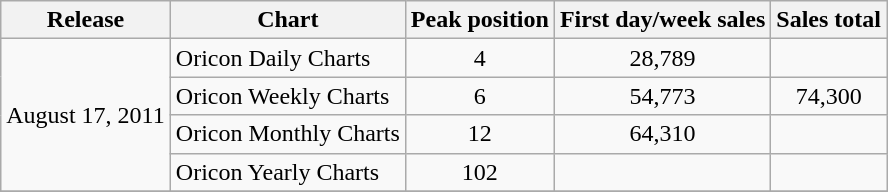<table class="wikitable">
<tr>
<th>Release</th>
<th>Chart</th>
<th>Peak position</th>
<th>First day/week sales</th>
<th>Sales total</th>
</tr>
<tr>
<td rowspan="4">August 17, 2011</td>
<td>Oricon Daily Charts</td>
<td align="center">4</td>
<td align="center">28,789</td>
<td></td>
</tr>
<tr>
<td>Oricon Weekly Charts</td>
<td align="center">6</td>
<td align="center">54,773</td>
<td align="center">74,300</td>
</tr>
<tr>
<td>Oricon Monthly Charts</td>
<td align="center">12</td>
<td align="center">64,310</td>
<td></td>
</tr>
<tr>
<td>Oricon Yearly Charts</td>
<td align="center">102</td>
<td></td>
<td></td>
</tr>
<tr>
</tr>
</table>
